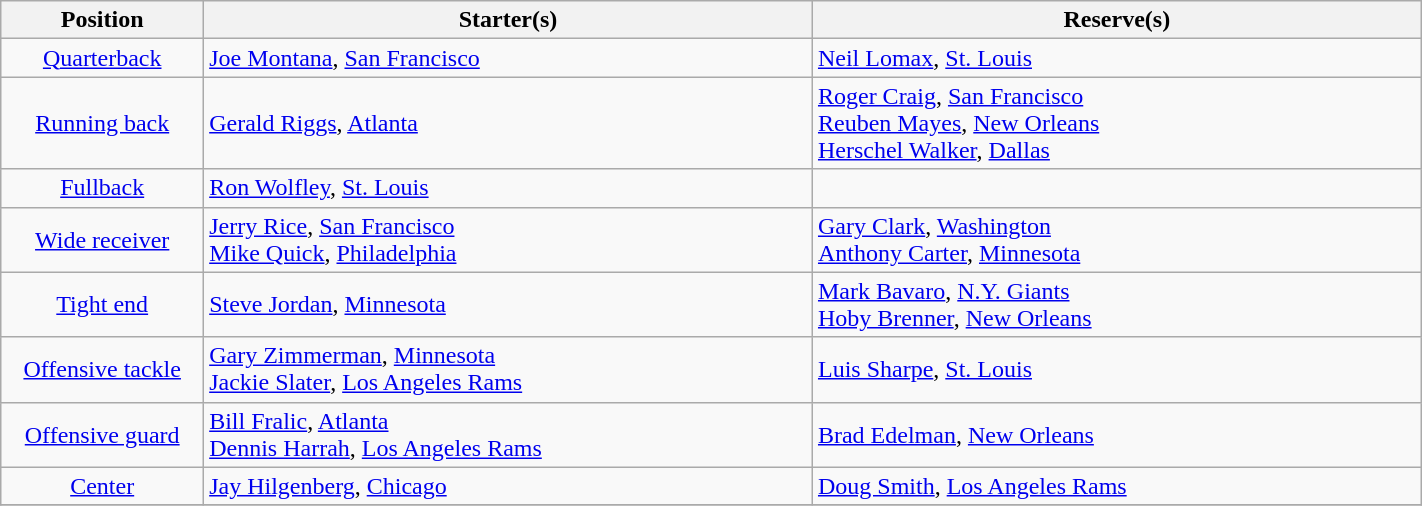<table class="wikitable" width=75%>
<tr>
<th width=10%>Position</th>
<th width=30%>Starter(s)</th>
<th width=30%>Reserve(s)</th>
</tr>
<tr>
<td align=center><a href='#'>Quarterback</a></td>
<td> <a href='#'>Joe Montana</a>, <a href='#'>San Francisco</a></td>
<td> <a href='#'>Neil Lomax</a>, <a href='#'>St. Louis</a></td>
</tr>
<tr>
<td align=center><a href='#'>Running back</a></td>
<td> <a href='#'>Gerald Riggs</a>, <a href='#'>Atlanta</a></td>
<td> <a href='#'>Roger Craig</a>, <a href='#'>San Francisco</a><br> <a href='#'>Reuben Mayes</a>, <a href='#'>New Orleans</a><br> <a href='#'>Herschel Walker</a>, <a href='#'>Dallas</a></td>
</tr>
<tr>
<td align=center><a href='#'>Fullback</a></td>
<td> <a href='#'>Ron Wolfley</a>, <a href='#'>St. Louis</a></td>
<td></td>
</tr>
<tr>
<td align=center><a href='#'>Wide receiver</a></td>
<td> <a href='#'>Jerry Rice</a>, <a href='#'>San Francisco</a><br> <a href='#'>Mike Quick</a>, <a href='#'>Philadelphia</a></td>
<td> <a href='#'>Gary Clark</a>, <a href='#'>Washington</a><br> <a href='#'>Anthony Carter</a>, <a href='#'>Minnesota</a></td>
</tr>
<tr>
<td align=center><a href='#'>Tight end</a></td>
<td> <a href='#'>Steve Jordan</a>, <a href='#'>Minnesota</a></td>
<td> <a href='#'>Mark Bavaro</a>, <a href='#'>N.Y. Giants</a><br> <a href='#'>Hoby Brenner</a>, <a href='#'>New Orleans</a></td>
</tr>
<tr>
<td align=center><a href='#'>Offensive tackle</a></td>
<td> <a href='#'>Gary Zimmerman</a>, <a href='#'>Minnesota</a><br> <a href='#'>Jackie Slater</a>, <a href='#'>Los Angeles Rams</a></td>
<td> <a href='#'>Luis Sharpe</a>, <a href='#'>St. Louis</a></td>
</tr>
<tr>
<td align=center><a href='#'>Offensive guard</a></td>
<td> <a href='#'>Bill Fralic</a>, <a href='#'>Atlanta</a><br> <a href='#'>Dennis Harrah</a>, <a href='#'>Los Angeles Rams</a></td>
<td> <a href='#'>Brad Edelman</a>, <a href='#'>New Orleans</a></td>
</tr>
<tr>
<td align=center><a href='#'>Center</a></td>
<td> <a href='#'>Jay Hilgenberg</a>, <a href='#'>Chicago</a></td>
<td> <a href='#'>Doug Smith</a>, <a href='#'>Los Angeles Rams</a></td>
</tr>
<tr>
</tr>
</table>
